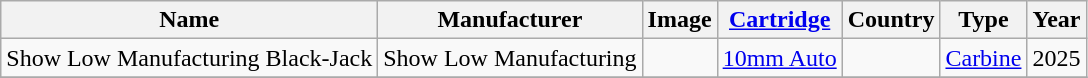<table class="wikitable sortable">
<tr>
<th>Name</th>
<th>Manufacturer</th>
<th class="unsortable">Image</th>
<th><a href='#'>Cartridge</a></th>
<th>Country</th>
<th>Type</th>
<th>Year</th>
</tr>
<tr>
<td>Show Low Manufacturing Black-Jack</td>
<td>Show Low Manufacturing</td>
<td></td>
<td><a href='#'>10mm Auto</a></td>
<td></td>
<td><a href='#'>Carbine</a></td>
<td>2025</td>
</tr>
<tr>
</tr>
</table>
